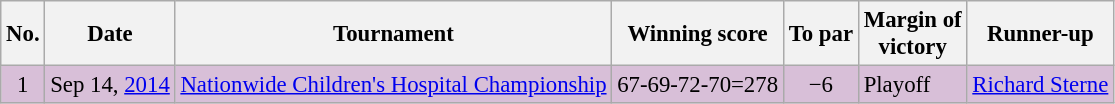<table class="wikitable" style="font-size:95%;">
<tr>
<th>No.</th>
<th>Date</th>
<th>Tournament</th>
<th>Winning score</th>
<th>To par</th>
<th>Margin of<br>victory</th>
<th>Runner-up</th>
</tr>
<tr style="background:#D8BFD8;">
<td align=center>1</td>
<td align=right>Sep 14, <a href='#'>2014</a></td>
<td><a href='#'>Nationwide Children's Hospital Championship</a></td>
<td align=right>67-69-72-70=278</td>
<td align=center>−6</td>
<td>Playoff</td>
<td> <a href='#'>Richard Sterne</a></td>
</tr>
</table>
